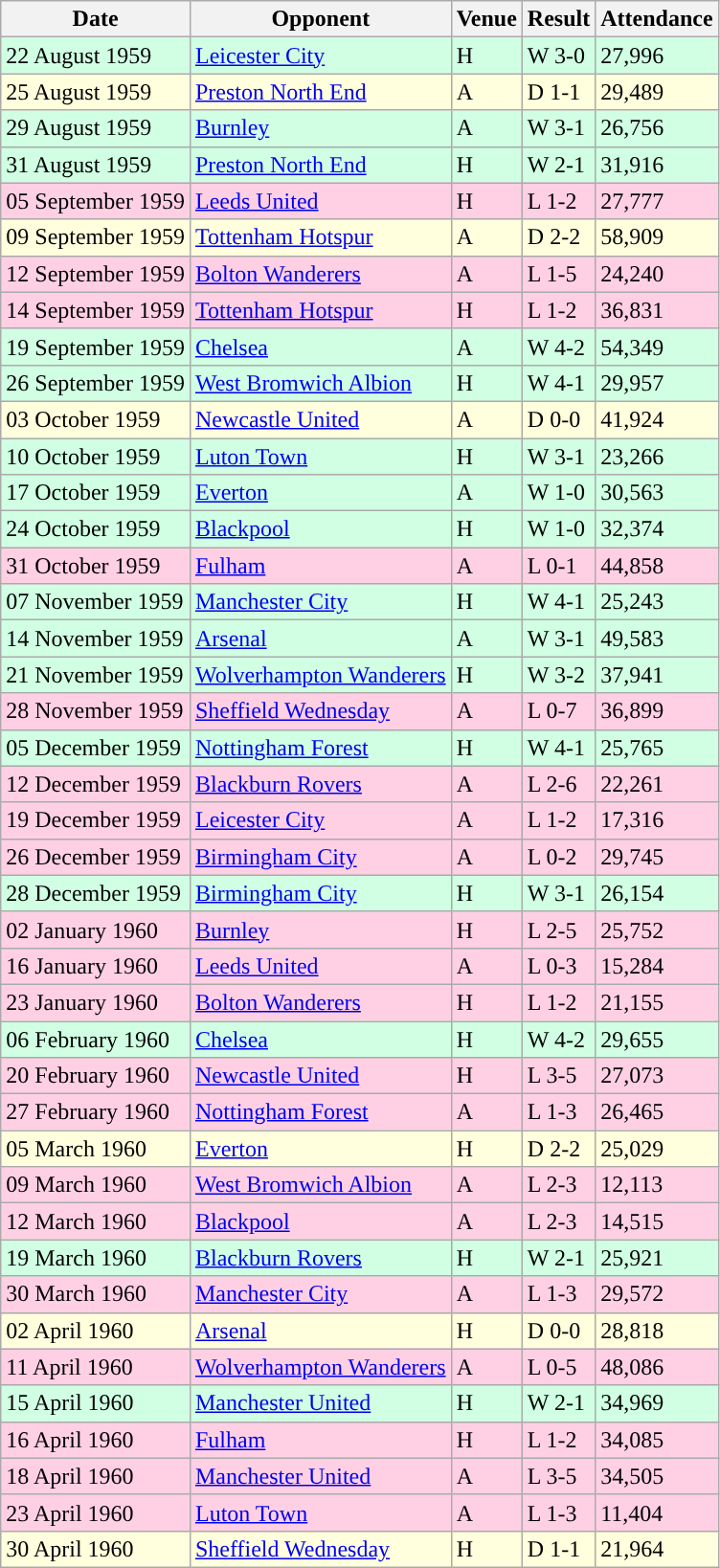<table class="wikitable sortable">
<tr>
<th>Date</th>
<th>Opponent</th>
<th>Venue</th>
<th>Result</th>
<th>Attendance</th>
</tr>
<tr style="background:#d0ffe3;">
<td>22 August 1959</td>
<td><a href='#'>Leicester City</a></td>
<td>H</td>
<td>W 3-0</td>
<td>27,996</td>
</tr>
<tr style="background:#ffffdd;">
<td>25 August 1959</td>
<td><a href='#'>Preston North End</a></td>
<td>A</td>
<td>D 1-1</td>
<td>29,489</td>
</tr>
<tr style="background:#d0ffe3;">
<td>29 August 1959</td>
<td><a href='#'>Burnley</a></td>
<td>A</td>
<td>W 3-1</td>
<td>26,756</td>
</tr>
<tr style="background:#d0ffe3;">
<td>31 August 1959</td>
<td><a href='#'>Preston North End</a></td>
<td>H</td>
<td>W 2-1</td>
<td>31,916</td>
</tr>
<tr style="background:#ffd0e3">
<td>05 September 1959</td>
<td><a href='#'>Leeds United</a></td>
<td>H</td>
<td>L 1-2</td>
<td>27,777</td>
</tr>
<tr style="background:#ffffdd;">
<td>09 September 1959</td>
<td><a href='#'>Tottenham Hotspur</a></td>
<td>A</td>
<td>D 2-2</td>
<td>58,909</td>
</tr>
<tr style="background:#ffd0e3">
<td>12 September 1959</td>
<td><a href='#'>Bolton Wanderers</a></td>
<td>A</td>
<td>L 1-5</td>
<td>24,240</td>
</tr>
<tr style="background:#ffd0e3">
<td>14 September 1959</td>
<td><a href='#'>Tottenham Hotspur</a></td>
<td>H</td>
<td>L 1-2</td>
<td>36,831</td>
</tr>
<tr style="background:#d0ffe3;">
<td>19 September 1959</td>
<td><a href='#'>Chelsea</a></td>
<td>A</td>
<td>W 4-2</td>
<td>54,349</td>
</tr>
<tr style="background:#d0ffe3;">
<td>26 September 1959</td>
<td><a href='#'>West Bromwich Albion</a></td>
<td>H</td>
<td>W 4-1</td>
<td>29,957</td>
</tr>
<tr style="background:#ffffdd;">
<td>03 October 1959</td>
<td><a href='#'>Newcastle United</a></td>
<td>A</td>
<td>D 0-0</td>
<td>41,924</td>
</tr>
<tr style="background:#d0ffe3;">
<td>10 October 1959</td>
<td><a href='#'>Luton Town</a></td>
<td>H</td>
<td>W 3-1</td>
<td>23,266</td>
</tr>
<tr style="background:#d0ffe3;">
<td>17 October 1959</td>
<td><a href='#'>Everton</a></td>
<td>A</td>
<td>W 1-0</td>
<td>30,563</td>
</tr>
<tr style="background:#d0ffe3;">
<td>24 October 1959</td>
<td><a href='#'>Blackpool</a></td>
<td>H</td>
<td>W 1-0</td>
<td>32,374</td>
</tr>
<tr style="background:#ffd0e3">
<td>31 October 1959</td>
<td><a href='#'>Fulham</a></td>
<td>A</td>
<td>L 0-1</td>
<td>44,858</td>
</tr>
<tr style="background:#d0ffe3;">
<td>07 November 1959</td>
<td><a href='#'>Manchester City</a></td>
<td>H</td>
<td>W 4-1</td>
<td>25,243</td>
</tr>
<tr style="background:#d0ffe3;">
<td>14 November 1959</td>
<td><a href='#'>Arsenal</a></td>
<td>A</td>
<td>W 3-1</td>
<td>49,583</td>
</tr>
<tr style="background:#d0ffe3;">
<td>21 November 1959</td>
<td><a href='#'>Wolverhampton Wanderers</a></td>
<td>H</td>
<td>W 3-2</td>
<td>37,941</td>
</tr>
<tr style="background:#ffd0e3">
<td>28 November 1959</td>
<td><a href='#'>Sheffield Wednesday</a></td>
<td>A</td>
<td>L 0-7</td>
<td>36,899</td>
</tr>
<tr style="background:#d0ffe3;">
<td>05 December 1959</td>
<td><a href='#'>Nottingham Forest</a></td>
<td>H</td>
<td>W 4-1</td>
<td>25,765</td>
</tr>
<tr style="background:#ffd0e3">
<td>12 December 1959</td>
<td><a href='#'>Blackburn Rovers</a></td>
<td>A</td>
<td>L 2-6</td>
<td>22,261</td>
</tr>
<tr style="background:#ffd0e3">
<td>19 December 1959</td>
<td><a href='#'>Leicester City</a></td>
<td>A</td>
<td>L 1-2</td>
<td>17,316</td>
</tr>
<tr style="background:#ffd0e3">
<td>26 December 1959</td>
<td><a href='#'>Birmingham City</a></td>
<td>A</td>
<td>L 0-2</td>
<td>29,745</td>
</tr>
<tr style="background:#d0ffe3;">
<td>28 December 1959</td>
<td><a href='#'>Birmingham City</a></td>
<td>H</td>
<td>W 3-1</td>
<td>26,154</td>
</tr>
<tr style="background:#ffd0e3">
<td>02 January 1960</td>
<td><a href='#'>Burnley</a></td>
<td>H</td>
<td>L 2-5</td>
<td>25,752</td>
</tr>
<tr style="background:#ffd0e3">
<td>16 January 1960</td>
<td><a href='#'>Leeds United</a></td>
<td>A</td>
<td>L 0-3</td>
<td>15,284</td>
</tr>
<tr style="background:#ffd0e3">
<td>23 January 1960</td>
<td><a href='#'>Bolton Wanderers</a></td>
<td>H</td>
<td>L 1-2</td>
<td>21,155</td>
</tr>
<tr style="background:#d0ffe3;">
<td>06 February 1960</td>
<td><a href='#'>Chelsea</a></td>
<td>H</td>
<td>W 4-2</td>
<td>29,655</td>
</tr>
<tr style="background:#ffd0e3">
<td>20 February 1960</td>
<td><a href='#'>Newcastle United</a></td>
<td>H</td>
<td>L 3-5</td>
<td>27,073</td>
</tr>
<tr style="background:#ffd0e3">
<td>27 February 1960</td>
<td><a href='#'>Nottingham Forest</a></td>
<td>A</td>
<td>L 1-3</td>
<td>26,465</td>
</tr>
<tr style="background:#ffffdd;">
<td>05 March 1960</td>
<td><a href='#'>Everton</a></td>
<td>H</td>
<td>D 2-2</td>
<td>25,029</td>
</tr>
<tr style="background:#ffd0e3">
<td>09 March 1960</td>
<td><a href='#'>West Bromwich Albion</a></td>
<td>A</td>
<td>L 2-3</td>
<td>12,113</td>
</tr>
<tr style="background:#ffd0e3">
<td>12 March 1960</td>
<td><a href='#'>Blackpool</a></td>
<td>A</td>
<td>L 2-3</td>
<td>14,515</td>
</tr>
<tr style="background:#d0ffe3;">
<td>19 March 1960</td>
<td><a href='#'>Blackburn Rovers</a></td>
<td>H</td>
<td>W 2-1</td>
<td>25,921</td>
</tr>
<tr style="background:#ffd0e3">
<td>30 March 1960</td>
<td><a href='#'>Manchester City</a></td>
<td>A</td>
<td>L 1-3</td>
<td>29,572</td>
</tr>
<tr style="background:#ffffdd;">
<td>02 April 1960</td>
<td><a href='#'>Arsenal</a></td>
<td>H</td>
<td>D 0-0</td>
<td>28,818</td>
</tr>
<tr style="background:#ffd0e3">
<td>11 April 1960</td>
<td><a href='#'>Wolverhampton Wanderers</a></td>
<td>A</td>
<td>L 0-5</td>
<td>48,086</td>
</tr>
<tr style="background:#d0ffe3;">
<td>15 April 1960</td>
<td><a href='#'>Manchester United</a></td>
<td>H</td>
<td>W 2-1</td>
<td>34,969</td>
</tr>
<tr style="background:#ffd0e3">
<td>16 April 1960</td>
<td><a href='#'>Fulham</a></td>
<td>H</td>
<td>L 1-2</td>
<td>34,085</td>
</tr>
<tr style="background:#ffd0e3">
<td>18 April 1960</td>
<td><a href='#'>Manchester United</a></td>
<td>A</td>
<td>L 3-5</td>
<td>34,505</td>
</tr>
<tr style="background:#ffd0e3">
<td>23 April 1960</td>
<td><a href='#'>Luton Town</a></td>
<td>A</td>
<td>L 1-3</td>
<td>11,404</td>
</tr>
<tr style="background:#ffffdd;">
<td>30 April 1960</td>
<td><a href='#'>Sheffield Wednesday</a></td>
<td>H</td>
<td>D 1-1</td>
<td>21,964</td>
</tr>
</table>
